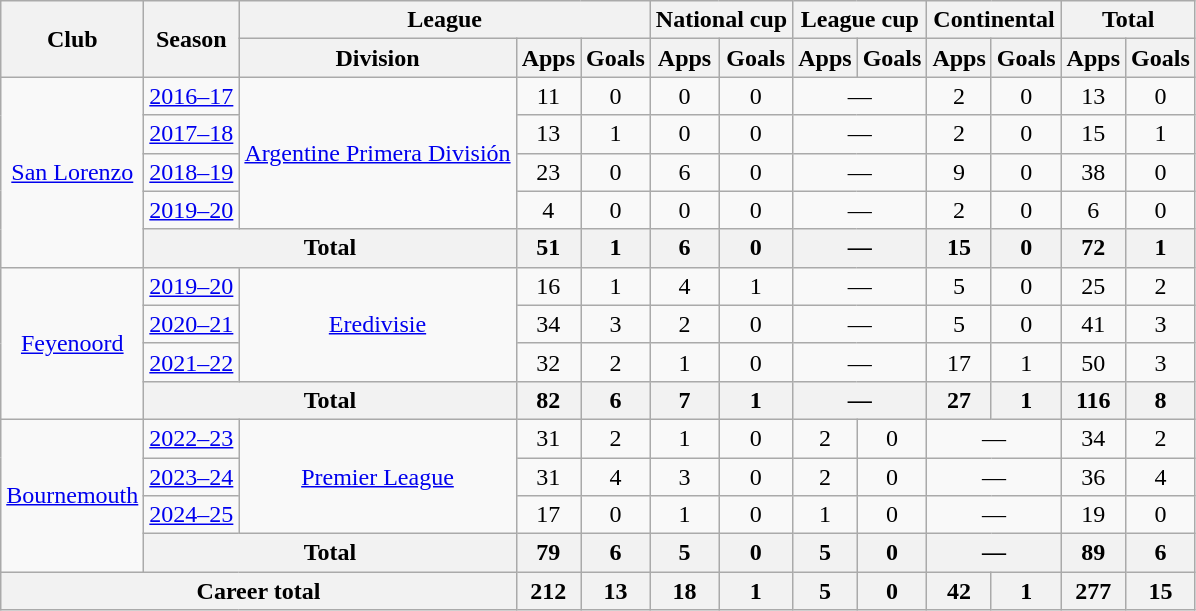<table class="wikitable" style="text-align: center;">
<tr>
<th rowspan="2">Club</th>
<th rowspan="2">Season</th>
<th colspan="3">League</th>
<th colspan="2">National cup</th>
<th colspan="2">League cup</th>
<th colspan="2">Continental</th>
<th colspan="2">Total</th>
</tr>
<tr>
<th>Division</th>
<th>Apps</th>
<th>Goals</th>
<th>Apps</th>
<th>Goals</th>
<th>Apps</th>
<th>Goals</th>
<th>Apps</th>
<th>Goals</th>
<th>Apps</th>
<th>Goals</th>
</tr>
<tr>
<td rowspan="5"><a href='#'>San Lorenzo</a></td>
<td><a href='#'>2016–17</a></td>
<td rowspan="4"><a href='#'>Argentine Primera División</a></td>
<td>11</td>
<td>0</td>
<td>0</td>
<td>0</td>
<td colspan="2">—</td>
<td>2</td>
<td>0</td>
<td>13</td>
<td>0</td>
</tr>
<tr>
<td><a href='#'>2017–18</a></td>
<td>13</td>
<td>1</td>
<td>0</td>
<td>0</td>
<td colspan="2">—</td>
<td>2</td>
<td>0</td>
<td>15</td>
<td>1</td>
</tr>
<tr>
<td><a href='#'>2018–19</a></td>
<td>23</td>
<td>0</td>
<td>6</td>
<td>0</td>
<td colspan="2">—</td>
<td>9</td>
<td>0</td>
<td>38</td>
<td>0</td>
</tr>
<tr>
<td><a href='#'>2019–20</a></td>
<td>4</td>
<td>0</td>
<td>0</td>
<td>0</td>
<td colspan="2">—</td>
<td>2</td>
<td>0</td>
<td>6</td>
<td>0</td>
</tr>
<tr>
<th colspan="2">Total</th>
<th>51</th>
<th>1</th>
<th>6</th>
<th>0</th>
<th colspan="2">—</th>
<th>15</th>
<th>0</th>
<th>72</th>
<th>1</th>
</tr>
<tr>
<td rowspan="4"><a href='#'>Feyenoord</a></td>
<td><a href='#'>2019–20</a></td>
<td rowspan="3"><a href='#'>Eredivisie</a></td>
<td>16</td>
<td>1</td>
<td>4</td>
<td>1</td>
<td colspan="2">—</td>
<td>5</td>
<td>0</td>
<td>25</td>
<td>2</td>
</tr>
<tr>
<td><a href='#'>2020–21</a></td>
<td>34</td>
<td>3</td>
<td>2</td>
<td>0</td>
<td colspan="2">—</td>
<td>5</td>
<td>0</td>
<td>41</td>
<td>3</td>
</tr>
<tr>
<td><a href='#'>2021–22</a></td>
<td>32</td>
<td>2</td>
<td>1</td>
<td>0</td>
<td colspan="2">—</td>
<td>17</td>
<td>1</td>
<td>50</td>
<td>3</td>
</tr>
<tr>
<th colspan="2">Total</th>
<th>82</th>
<th>6</th>
<th>7</th>
<th>1</th>
<th colspan="2">—</th>
<th>27</th>
<th>1</th>
<th>116</th>
<th>8</th>
</tr>
<tr>
<td rowspan="4"><a href='#'>Bournemouth</a></td>
<td><a href='#'>2022–23</a></td>
<td rowspan="3"><a href='#'>Premier League</a></td>
<td>31</td>
<td>2</td>
<td>1</td>
<td>0</td>
<td>2</td>
<td>0</td>
<td colspan="2">—</td>
<td>34</td>
<td>2</td>
</tr>
<tr>
<td><a href='#'>2023–24</a></td>
<td>31</td>
<td>4</td>
<td>3</td>
<td>0</td>
<td>2</td>
<td>0</td>
<td colspan="2">—</td>
<td>36</td>
<td>4</td>
</tr>
<tr>
<td><a href='#'>2024–25</a></td>
<td>17</td>
<td>0</td>
<td>1</td>
<td>0</td>
<td>1</td>
<td>0</td>
<td colspan="2">—</td>
<td>19</td>
<td>0</td>
</tr>
<tr>
<th colspan="2">Total</th>
<th>79</th>
<th>6</th>
<th>5</th>
<th>0</th>
<th>5</th>
<th>0</th>
<th colspan="2">—</th>
<th>89</th>
<th>6</th>
</tr>
<tr>
<th colspan="3">Career total</th>
<th>212</th>
<th>13</th>
<th>18</th>
<th>1</th>
<th>5</th>
<th>0</th>
<th>42</th>
<th>1</th>
<th>277</th>
<th>15</th>
</tr>
</table>
